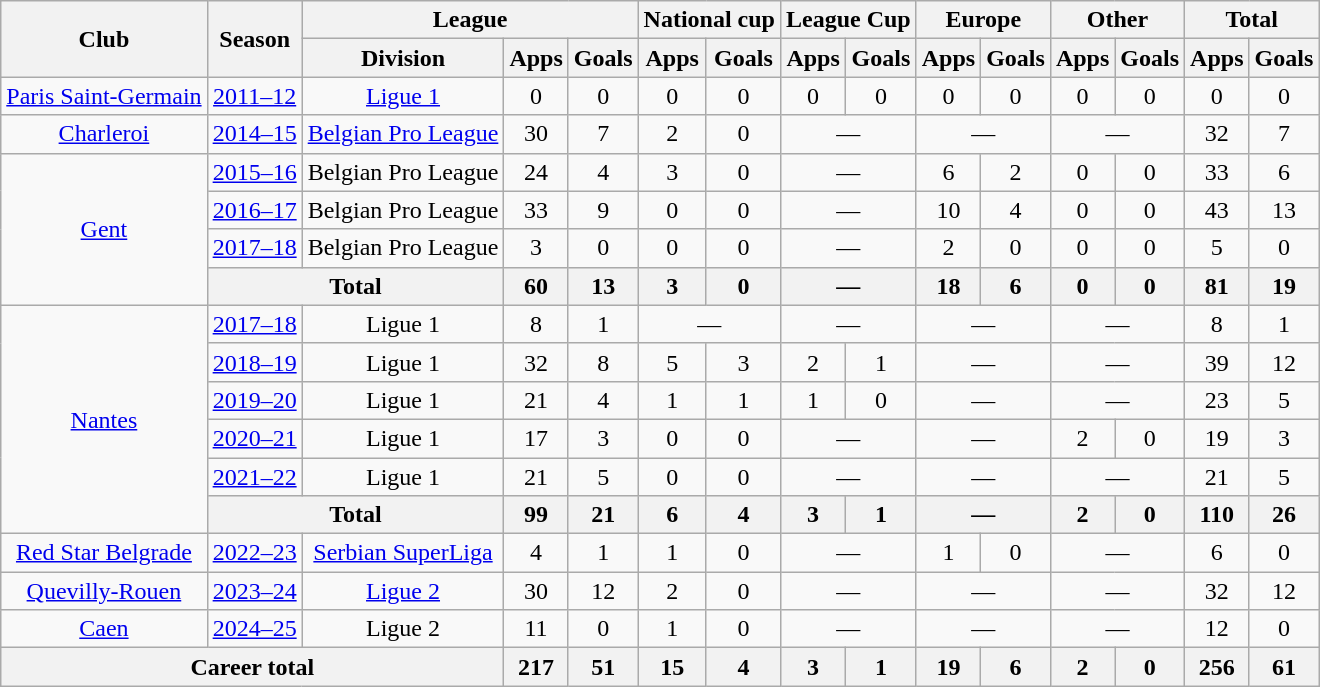<table class="wikitable" Style="text-align: center">
<tr>
<th rowspan="2">Club</th>
<th rowspan="2">Season</th>
<th colspan="3">League</th>
<th colspan="2">National cup</th>
<th colspan="2">League Cup</th>
<th colspan="2">Europe</th>
<th colspan="2">Other</th>
<th colspan="2">Total</th>
</tr>
<tr>
<th>Division</th>
<th>Apps</th>
<th>Goals</th>
<th>Apps</th>
<th>Goals</th>
<th>Apps</th>
<th>Goals</th>
<th>Apps</th>
<th>Goals</th>
<th>Apps</th>
<th>Goals</th>
<th>Apps</th>
<th>Goals</th>
</tr>
<tr>
<td><a href='#'>Paris Saint-Germain</a></td>
<td><a href='#'>2011–12</a></td>
<td><a href='#'>Ligue 1</a></td>
<td>0</td>
<td>0</td>
<td>0</td>
<td>0</td>
<td>0</td>
<td>0</td>
<td>0</td>
<td>0</td>
<td>0</td>
<td>0</td>
<td>0</td>
<td>0</td>
</tr>
<tr>
<td><a href='#'>Charleroi</a></td>
<td><a href='#'>2014–15</a></td>
<td><a href='#'>Belgian Pro League</a></td>
<td>30</td>
<td>7</td>
<td>2</td>
<td>0</td>
<td colspan="2">—</td>
<td colspan="2">—</td>
<td colspan="2">—</td>
<td>32</td>
<td>7</td>
</tr>
<tr>
<td rowspan="4"><a href='#'>Gent</a></td>
<td><a href='#'>2015–16</a></td>
<td>Belgian Pro League</td>
<td>24</td>
<td>4</td>
<td>3</td>
<td>0</td>
<td colspan="2">—</td>
<td>6</td>
<td>2</td>
<td>0</td>
<td>0</td>
<td>33</td>
<td>6</td>
</tr>
<tr>
<td><a href='#'>2016–17</a></td>
<td>Belgian Pro League</td>
<td>33</td>
<td>9</td>
<td>0</td>
<td>0</td>
<td colspan="2">—</td>
<td>10</td>
<td>4</td>
<td>0</td>
<td>0</td>
<td>43</td>
<td>13</td>
</tr>
<tr>
<td><a href='#'>2017–18</a></td>
<td>Belgian Pro League</td>
<td>3</td>
<td>0</td>
<td>0</td>
<td>0</td>
<td colspan="2">—</td>
<td>2</td>
<td>0</td>
<td>0</td>
<td>0</td>
<td>5</td>
<td>0</td>
</tr>
<tr>
<th colspan="2">Total</th>
<th>60</th>
<th>13</th>
<th>3</th>
<th>0</th>
<th colspan="2">—</th>
<th>18</th>
<th>6</th>
<th>0</th>
<th>0</th>
<th>81</th>
<th>19</th>
</tr>
<tr>
<td rowspan="6"><a href='#'>Nantes</a></td>
<td><a href='#'>2017–18</a></td>
<td>Ligue 1</td>
<td>8</td>
<td>1</td>
<td colspan="2">—</td>
<td colspan="2">—</td>
<td colspan="2">—</td>
<td colspan="2">—</td>
<td>8</td>
<td>1</td>
</tr>
<tr>
<td><a href='#'>2018–19</a></td>
<td>Ligue 1</td>
<td>32</td>
<td>8</td>
<td>5</td>
<td>3</td>
<td>2</td>
<td>1</td>
<td colspan="2">—</td>
<td colspan="2">—</td>
<td>39</td>
<td>12</td>
</tr>
<tr>
<td><a href='#'>2019–20</a></td>
<td>Ligue 1</td>
<td>21</td>
<td>4</td>
<td>1</td>
<td>1</td>
<td>1</td>
<td>0</td>
<td colspan="2">—</td>
<td colspan="2">—</td>
<td>23</td>
<td>5</td>
</tr>
<tr>
<td><a href='#'>2020–21</a></td>
<td>Ligue 1</td>
<td>17</td>
<td>3</td>
<td>0</td>
<td>0</td>
<td colspan="2">—</td>
<td colspan="2">—</td>
<td>2</td>
<td>0</td>
<td>19</td>
<td>3</td>
</tr>
<tr>
<td><a href='#'>2021–22</a></td>
<td>Ligue 1</td>
<td>21</td>
<td>5</td>
<td>0</td>
<td>0</td>
<td colspan="2">—</td>
<td colspan="2">—</td>
<td colspan="2">—</td>
<td>21</td>
<td>5</td>
</tr>
<tr>
<th colspan="2">Total</th>
<th>99</th>
<th>21</th>
<th>6</th>
<th>4</th>
<th>3</th>
<th>1</th>
<th colspan="2">—</th>
<th>2</th>
<th>0</th>
<th>110</th>
<th>26</th>
</tr>
<tr>
<td><a href='#'>Red Star Belgrade</a></td>
<td><a href='#'>2022–23</a></td>
<td><a href='#'>Serbian SuperLiga</a></td>
<td>4</td>
<td>1</td>
<td>1</td>
<td>0</td>
<td colspan="2">—</td>
<td>1</td>
<td>0</td>
<td colspan="2">—</td>
<td>6</td>
<td>0</td>
</tr>
<tr>
<td><a href='#'>Quevilly-Rouen</a></td>
<td><a href='#'>2023–24</a></td>
<td><a href='#'>Ligue 2</a></td>
<td>30</td>
<td>12</td>
<td>2</td>
<td>0</td>
<td colspan="2">—</td>
<td colspan="2">—</td>
<td colspan="2">—</td>
<td>32</td>
<td>12</td>
</tr>
<tr>
<td><a href='#'>Caen</a></td>
<td><a href='#'>2024–25</a></td>
<td>Ligue 2</td>
<td>11</td>
<td>0</td>
<td>1</td>
<td>0</td>
<td colspan="2">—</td>
<td colspan="2">—</td>
<td colspan="2">—</td>
<td>12</td>
<td>0</td>
</tr>
<tr>
<th colspan="3">Career total</th>
<th>217</th>
<th>51</th>
<th>15</th>
<th>4</th>
<th>3</th>
<th>1</th>
<th>19</th>
<th>6</th>
<th>2</th>
<th>0</th>
<th>256</th>
<th>61</th>
</tr>
</table>
